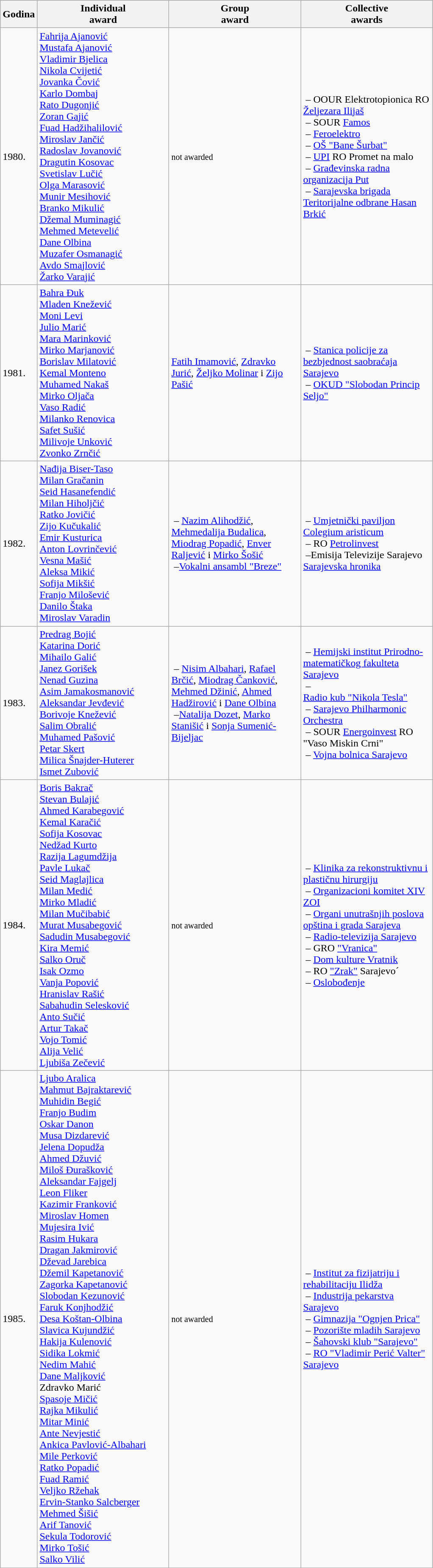<table class="wikitable">
<tr>
<th width="50">Godina</th>
<th width="200">Individual<br>award</th>
<th width="200">Group<br>award</th>
<th width="200">Collective<br>awards</th>
</tr>
<tr>
<td>1980.</td>
<td><a href='#'>Fahrija Ajanović</a><br><a href='#'>Mustafa Ajanović</a><br><a href='#'>Vladimir Bjelica</a><br><a href='#'>Nikola Cvijetić</a><br><a href='#'>Jovanka Čović</a><br><a href='#'>Karlo Dombaj</a><br><a href='#'>Rato Dugonjić</a><br><a href='#'>Zoran Gajić</a><br><a href='#'>Fuad Hadžihalilović</a><br><a href='#'>Miroslav Jančić</a><br><a href='#'>Radoslav Jovanović</a><br><a href='#'>Dragutin Kosovac</a><br><a href='#'>Svetislav Lučić</a><br><a href='#'>Olga Marasović</a><br><a href='#'>Munir Mesihović</a><br><a href='#'>Branko Mikulić</a><br><a href='#'>Džemal Muminagić</a><br><a href='#'>Mehmed Metevelić</a><br><a href='#'>Dane Olbina</a><br><a href='#'>Muzafer Osmanagić</a><br><a href='#'>Avdo Smajlović</a><br><a href='#'>Žarko Varajić</a></td>
<td><small> not awarded </small></td>
<td> – OOUR Elektrotopionica RO <a href='#'>Željezara Ilijaš</a><br> – SOUR <a href='#'>Famos</a><br>  – <a href='#'>Feroelektro</a><br> – <a href='#'>OŠ "Bane Šurbat"</a><br> – <a href='#'>UPI</a> RO Promet na malo<br> – <a href='#'>Građevinska radna organizacija Put</a><br> – <a href='#'>Sarajevska brigada Teritorijalne odbrane Hasan Brkić</a></td>
</tr>
<tr>
<td>1981.</td>
<td><a href='#'>Bahra Đuk</a><br><a href='#'>Mladen Knežević</a><br><a href='#'>Moni Levi</a><br><a href='#'>Julio Marić</a><br><a href='#'>Mara Marinković</a><br><a href='#'>Mirko Marjanović</a><br><a href='#'>Borislav Milatović</a><br><a href='#'>Kemal Monteno</a><br><a href='#'>Muhamed Nakaš</a><br><a href='#'>Mirko Oljača</a><br><a href='#'>Vaso Radić</a><br><a href='#'>Milanko Renovica</a><br><a href='#'>Safet Sušić</a><br><a href='#'>Milivoje Unković</a><br><a href='#'>Zvonko Zrnčić</a></td>
<td><a href='#'>Fatih Imamović</a>, <a href='#'>Zdravko Jurić</a>, <a href='#'>Željko Molinar</a> i <a href='#'>Zijo Pašić</a></td>
<td> – <a href='#'>Stanica policije za bezbjednost saobraćaja Sarajevo</a><br> – <a href='#'>OKUD "Slobodan Princip Seljo"</a></td>
</tr>
<tr>
<td>1982.</td>
<td><a href='#'>Nađija Biser-Taso</a><br><a href='#'>Milan Gračanin</a><br><a href='#'>Seid Hasanefendić</a><br><a href='#'>Milan Hiholjčić</a><br><a href='#'>Ratko Jovičić</a><br><a href='#'>Zijo Kučukalić</a><br><a href='#'>Emir Kusturica</a><br><a href='#'>Anton Lovrinčević</a><br><a href='#'>Vesna Mašić</a><br><a href='#'>Aleksa Mikić</a><br><a href='#'>Sofija Mikšić</a><br><a href='#'>Franjo Milošević</a><br><a href='#'>Danilo Štaka</a><br><a href='#'>Miroslav Varadin</a></td>
<td> – <a href='#'>Nazim Alihodžić</a>, <a href='#'>Mehmedalija Budalica</a>, <a href='#'>Miodrag Popadić</a>, <a href='#'>Enver Raljević</a> i <a href='#'>Mirko Šošić</a> <br>  –<a href='#'>Vokalni ansambl "Breze"</a></td>
<td> – <a href='#'>Umjetnički paviljon Colegium aristicum</a><br> – RO <a href='#'>Petrolinvest</a><br> –Emisija Televizije Sarajevo <a href='#'>Sarajevska hronika</a></td>
</tr>
<tr>
<td>1983.</td>
<td><a href='#'>Predrag Bojić</a><br><a href='#'>Katarina Dorić</a><br><a href='#'>Mihailo Galić</a><br><a href='#'>Janez Gorišek</a><br><a href='#'>Nenad Guzina</a><br><a href='#'>Asim Jamakosmanović</a><br><a href='#'>Aleksandar Jevđević</a><br><a href='#'>Borivoje Knežević</a><br><a href='#'>Salim Obralić</a><br><a href='#'>Muhamed Pašović</a><br><a href='#'>Petar Skert</a><br><a href='#'>Milica Šnajder-Huterer</a><br><a href='#'>Ismet Zubović</a></td>
<td> – <a href='#'>Nisim Albahari</a>, <a href='#'>Rafael Brčić</a>, <a href='#'>Miodrag Čanković</a>, <a href='#'>Mehmed Džinić</a>, <a href='#'>Ahmed Hadžirović</a> i <a href='#'>Dane Olbina</a><br> –<a href='#'>Natalija Dozet</a>, <a href='#'>Marko Stanišić</a> i <a href='#'>Sonja Sumenić-Bijeljac</a></td>
<td> – <a href='#'>Hemijski institut Prirodno-matematičkog fakulteta Sarajevo</a> <br> –<br><a href='#'>Radio kub "Nikola Tesla"</a><br> – <a href='#'>Sarajevo Philharmonic Orchestra</a><br> – SOUR <a href='#'>Energoinvest</a> RO "Vaso Miskin Crni"<br> – <a href='#'>Vojna bolnica Sarajevo</a></td>
</tr>
<tr>
<td>1984.</td>
<td><a href='#'>Boris Bakrač</a><br><a href='#'>Stevan Bulajić</a><br><a href='#'>Ahmed Karabegović</a><br><a href='#'>Kemal Karačić</a><br><a href='#'>Sofija Kosovac</a><br><a href='#'>Nedžad Kurto</a><br><a href='#'>Razija Lagumdžija</a><br><a href='#'>Pavle Lukač</a><br><a href='#'>Seid Maglajlica</a><br><a href='#'>Milan Medić</a><br><a href='#'>Mirko Mladić</a><br> <a href='#'>Milan Mučibabić</a><br><a href='#'>Murat Musabegović</a><br><a href='#'>Sadudin Musabegović</a><br><a href='#'>Kira Memić</a><br><a href='#'>Salko Oruč</a> <br><a href='#'>Isak Ozmo</a> <br><a href='#'>Vanja Popović</a><br><a href='#'>Hranislav Rašić</a><br><a href='#'>Sabahudin Selesković</a><br><a href='#'>Anto Sučić</a><br><a href='#'>Artur Takač</a> <br><a href='#'>Vojo Tomić</a><br><a href='#'>Alija Velić</a><br><a href='#'>Ljubiša Zečević</a></td>
<td><small> not awarded </small></td>
<td> – <a href='#'>Klinika za rekonstruktivnu i plastičnu hirurgiju</a> <br> – <a href='#'>Organizacioni komitet XIV ZOI</a><br> – <a href='#'>Organi unutrašnjih poslova opština i grada Sarajeva</a><br> – <a href='#'>Radio-televizija Sarajevo</a><br> – GRO <a href='#'>"Vranica"</a><br> – <a href='#'>Dom kulture Vratnik</a><br> – RO <a href='#'>"Zrak"</a> Sarajevo´<br> – <a href='#'>Oslobođenje</a></td>
</tr>
<tr>
<td>1985.</td>
<td><a href='#'>Ljubo Aralica</a><br><a href='#'>Mahmut Bajraktarević</a><br><a href='#'>Muhidin Begić</a><br><a href='#'>Franjo Budim</a><br><a href='#'>Oskar Danon</a><br><a href='#'>Musa Dizdarević</a><br><a href='#'>Jelena Dopudža</a><br><a href='#'>Ahmed Džuvić</a><br><a href='#'>Miloš Đurašković</a><br><a href='#'>Aleksandar Fajgelj</a><br><a href='#'>Leon Fliker</a><br><a href='#'>Kazimir Franković</a><br><a href='#'>Miroslav Homen</a><br><a href='#'>Mujesira Ivić</a><br><a href='#'>Rasim Hukara</a><br><a href='#'>Dragan Jakmirović</a><br><a href='#'>Dževad Jarebica</a><br><a href='#'>Džemil Kapetanović</a><br><a href='#'>Zagorka Kapetanović</a><br><a href='#'>Slobodan Kezunović</a><br><a href='#'>Faruk Konjhodžić</a><br><a href='#'>Desa Koštan-Olbina</a><br><a href='#'>Slavica Kujundžić</a><br><a href='#'>Hakija Kulenović</a><br><a href='#'>Sidika Lokmić</a><br><a href='#'>Nedim Mahić</a><br><a href='#'>Dane Maljković</a><br>Zdravko Marić<br><a href='#'>Spasoje Mičić</a><br><a href='#'>Rajka Mikulić</a><br><a href='#'>Mitar Minić</a><br><a href='#'>Ante Nevjestić</a><br><a href='#'>Ankica Pavlović-Albahari</a><br><a href='#'>Mile Perković</a><br><a href='#'>Ratko Popadić</a><br><a href='#'>Fuad Ramić</a><br><a href='#'>Veljko Ržehak</a><br><a href='#'>Ervin-Stanko Salcberger</a><br><a href='#'>Mehmed Šišić</a><br><a href='#'>Arif Tanović</a><br><a href='#'>Sekula Todorović</a><br><a href='#'>Mirko Tošić</a><br><a href='#'>Salko Vilić</a></td>
<td><small> not awarded </small></td>
<td> – <a href='#'>Institut za fizijatriju i rehabilitaciju Ilidža</a><br> – <a href='#'>Industrija pekarstva Sarajevo</a><br> – <a href='#'>Gimnazija "Ognjen Prica"</a><br> – <a href='#'>Pozorište mladih Sarajevo</a><br> – <a href='#'>Šahovski klub "Sarajevo"</a><br> – <a href='#'>RO "Vladimir Perić Valter" Sarajevo</a></td>
</tr>
</table>
